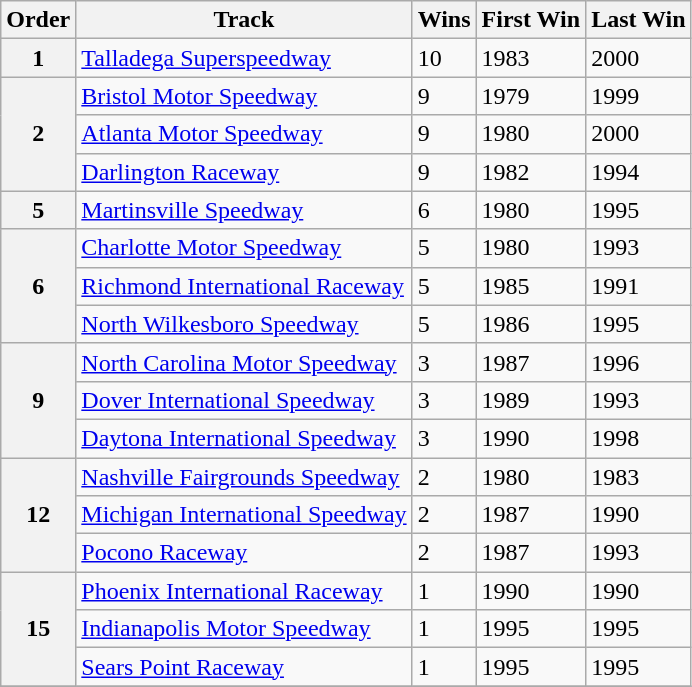<table class="wikitable sortable">
<tr>
<th scope="col">Order</th>
<th scope="col">Track</th>
<th scope="col">Wins</th>
<th scope="col">First Win</th>
<th scope="col">Last Win</th>
</tr>
<tr>
<th scope="row">1</th>
<td><a href='#'>Talladega Superspeedway</a></td>
<td>10</td>
<td>1983</td>
<td>2000</td>
</tr>
<tr>
<th rowspan="3" scope="row">2</th>
<td><a href='#'>Bristol Motor Speedway</a></td>
<td>9</td>
<td>1979</td>
<td>1999</td>
</tr>
<tr>
<td><a href='#'>Atlanta Motor Speedway</a></td>
<td>9</td>
<td>1980</td>
<td>2000</td>
</tr>
<tr>
<td><a href='#'>Darlington Raceway</a></td>
<td>9</td>
<td>1982</td>
<td>1994</td>
</tr>
<tr>
<th scope="row">5</th>
<td><a href='#'>Martinsville Speedway</a></td>
<td>6</td>
<td>1980</td>
<td>1995</td>
</tr>
<tr>
<th rowspan="3" scope="row">6</th>
<td><a href='#'>Charlotte Motor Speedway</a></td>
<td>5</td>
<td>1980</td>
<td>1993</td>
</tr>
<tr>
<td><a href='#'>Richmond International Raceway</a></td>
<td>5</td>
<td>1985</td>
<td>1991</td>
</tr>
<tr>
<td><a href='#'>North Wilkesboro Speedway</a></td>
<td>5</td>
<td>1986</td>
<td>1995</td>
</tr>
<tr>
<th rowspan="3" scope="row">9</th>
<td><a href='#'>North Carolina Motor Speedway</a></td>
<td>3</td>
<td>1987</td>
<td>1996</td>
</tr>
<tr>
<td><a href='#'>Dover International Speedway</a></td>
<td>3</td>
<td>1989</td>
<td>1993</td>
</tr>
<tr>
<td><a href='#'>Daytona International Speedway</a></td>
<td>3</td>
<td>1990</td>
<td>1998</td>
</tr>
<tr>
<th rowspan="3" scope="row">12</th>
<td><a href='#'>Nashville Fairgrounds Speedway</a></td>
<td>2</td>
<td>1980</td>
<td>1983</td>
</tr>
<tr>
<td><a href='#'>Michigan International Speedway</a></td>
<td>2</td>
<td>1987</td>
<td>1990</td>
</tr>
<tr>
<td><a href='#'>Pocono Raceway</a></td>
<td>2</td>
<td>1987</td>
<td>1993</td>
</tr>
<tr>
<th rowspan="3" scope="row">15</th>
<td><a href='#'>Phoenix International Raceway</a></td>
<td>1</td>
<td>1990</td>
<td>1990</td>
</tr>
<tr>
<td><a href='#'>Indianapolis Motor Speedway</a></td>
<td>1</td>
<td>1995</td>
<td>1995</td>
</tr>
<tr>
<td><a href='#'>Sears Point Raceway</a></td>
<td>1</td>
<td>1995</td>
<td>1995</td>
</tr>
<tr>
</tr>
</table>
